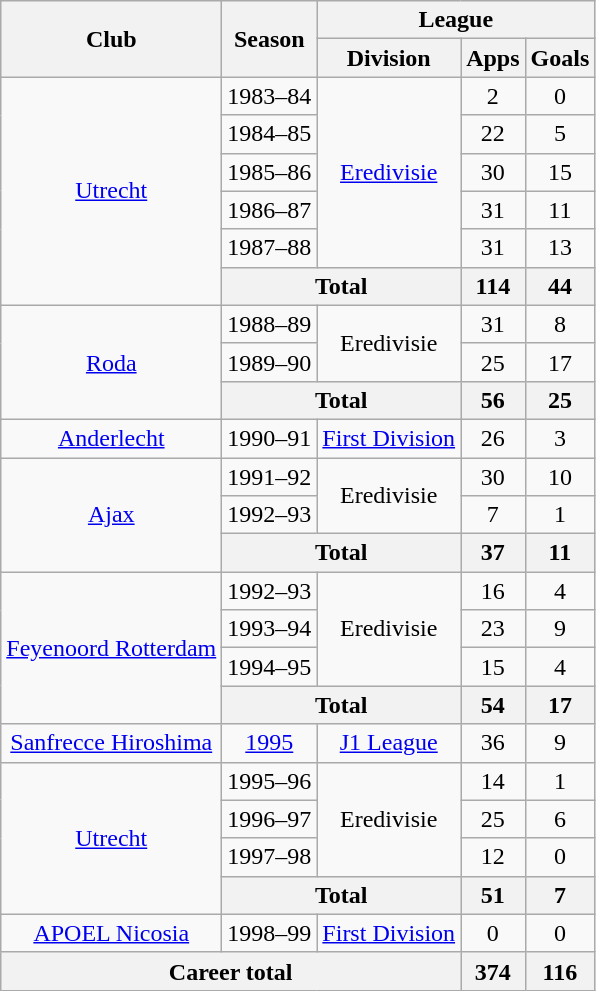<table class="wikitable" style="text-align:center">
<tr>
<th rowspan="2">Club</th>
<th rowspan="2">Season</th>
<th colspan="3">League</th>
</tr>
<tr>
<th>Division</th>
<th>Apps</th>
<th>Goals</th>
</tr>
<tr>
<td rowspan="6"><a href='#'>Utrecht</a></td>
<td>1983–84</td>
<td rowspan="5"><a href='#'>Eredivisie</a></td>
<td>2</td>
<td>0</td>
</tr>
<tr>
<td>1984–85</td>
<td>22</td>
<td>5</td>
</tr>
<tr>
<td>1985–86</td>
<td>30</td>
<td>15</td>
</tr>
<tr>
<td>1986–87</td>
<td>31</td>
<td>11</td>
</tr>
<tr>
<td>1987–88</td>
<td>31</td>
<td>13</td>
</tr>
<tr>
<th colspan="2">Total</th>
<th>114</th>
<th>44</th>
</tr>
<tr>
<td rowspan="3"><a href='#'>Roda</a></td>
<td>1988–89</td>
<td rowspan="2">Eredivisie</td>
<td>31</td>
<td>8</td>
</tr>
<tr>
<td>1989–90</td>
<td>25</td>
<td>17</td>
</tr>
<tr>
<th colspan="2">Total</th>
<th>56</th>
<th>25</th>
</tr>
<tr>
<td><a href='#'>Anderlecht</a></td>
<td>1990–91</td>
<td><a href='#'>First Division</a></td>
<td>26</td>
<td>3</td>
</tr>
<tr>
<td rowspan="3"><a href='#'>Ajax</a></td>
<td>1991–92</td>
<td rowspan="2">Eredivisie</td>
<td>30</td>
<td>10</td>
</tr>
<tr>
<td>1992–93</td>
<td>7</td>
<td>1</td>
</tr>
<tr>
<th colspan="2">Total</th>
<th>37</th>
<th>11</th>
</tr>
<tr>
<td rowspan="4"><a href='#'>Feyenoord Rotterdam</a></td>
<td>1992–93</td>
<td rowspan="3">Eredivisie</td>
<td>16</td>
<td>4</td>
</tr>
<tr>
<td>1993–94</td>
<td>23</td>
<td>9</td>
</tr>
<tr>
<td>1994–95</td>
<td>15</td>
<td>4</td>
</tr>
<tr>
<th colspan="2">Total</th>
<th>54</th>
<th>17</th>
</tr>
<tr>
<td><a href='#'>Sanfrecce Hiroshima</a></td>
<td><a href='#'>1995</a></td>
<td><a href='#'>J1 League</a></td>
<td>36</td>
<td>9</td>
</tr>
<tr>
<td rowspan="4"><a href='#'>Utrecht</a></td>
<td>1995–96</td>
<td rowspan="3">Eredivisie</td>
<td>14</td>
<td>1</td>
</tr>
<tr>
<td>1996–97</td>
<td>25</td>
<td>6</td>
</tr>
<tr>
<td>1997–98</td>
<td>12</td>
<td>0</td>
</tr>
<tr>
<th colspan="2">Total</th>
<th>51</th>
<th>7</th>
</tr>
<tr>
<td><a href='#'>APOEL Nicosia</a></td>
<td>1998–99</td>
<td><a href='#'>First Division</a></td>
<td>0</td>
<td>0</td>
</tr>
<tr>
<th colspan="3">Career total</th>
<th>374</th>
<th>116</th>
</tr>
</table>
